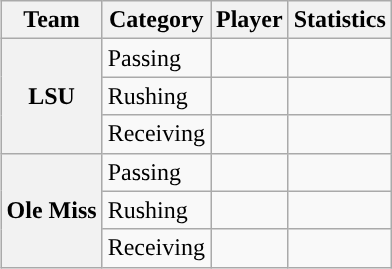<table class="wikitable" style="float:right">
<tr>
<th>Team</th>
<th>Category</th>
<th>Player</th>
<th>Statistics</th>
</tr>
<tr>
<th rowspan=3>LSU</th>
<td>Passing</td>
<td></td>
<td></td>
</tr>
<tr>
<td>Rushing</td>
<td></td>
<td></td>
</tr>
<tr>
<td>Receiving</td>
<td></td>
<td></td>
</tr>
<tr>
<th rowspan=3>Ole Miss</th>
<td>Passing</td>
<td></td>
<td></td>
</tr>
<tr>
<td>Rushing</td>
<td></td>
<td></td>
</tr>
<tr>
<td>Receiving</td>
<td></td>
<td></td>
</tr>
</table>
